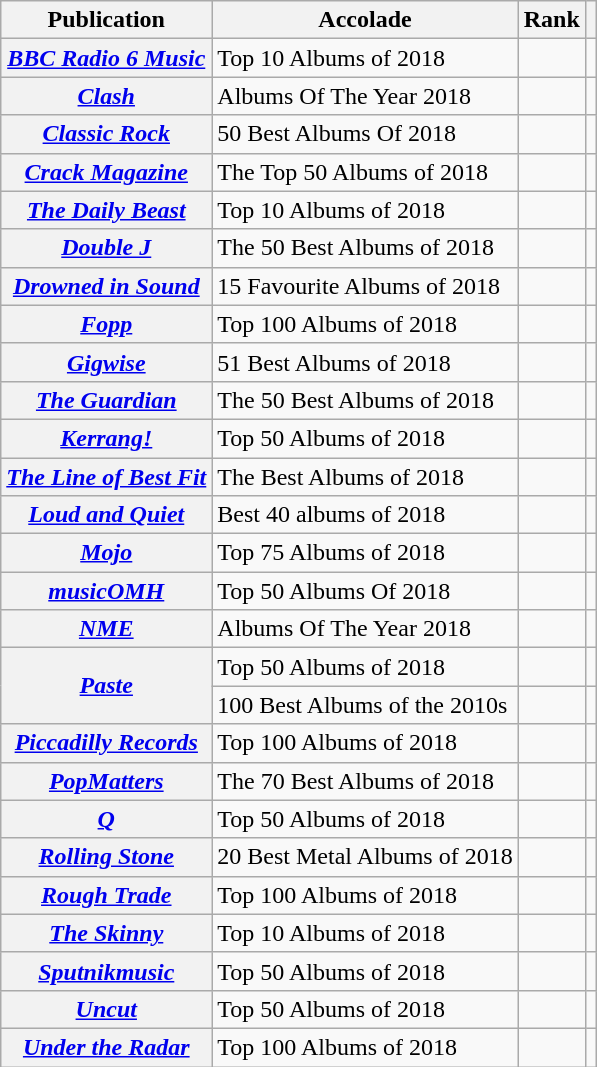<table class="sortable plainrowheaders wikitable">
<tr>
<th>Publication</th>
<th>Accolade</th>
<th>Rank</th>
<th class="unsortable"></th>
</tr>
<tr>
<th scope="row"><em><a href='#'>BBC Radio 6 Music</a></em></th>
<td>Top 10 Albums of 2018</td>
<td></td>
<td></td>
</tr>
<tr>
<th scope="row"><em><a href='#'>Clash</a></em></th>
<td>Albums Of The Year 2018</td>
<td></td>
<td></td>
</tr>
<tr>
<th scope="row"><em><a href='#'>Classic Rock</a></em></th>
<td>50 Best Albums Of 2018</td>
<td></td>
<td></td>
</tr>
<tr>
<th scope="row"><em><a href='#'>Crack Magazine</a></em></th>
<td>The Top 50 Albums of 2018</td>
<td></td>
<td></td>
</tr>
<tr>
<th scope="row"><em><a href='#'>The Daily Beast</a></em></th>
<td>Top 10 Albums of 2018</td>
<td></td>
<td></td>
</tr>
<tr>
<th scope="row"><em><a href='#'>Double J</a></em></th>
<td>The 50 Best Albums of 2018</td>
<td></td>
<td></td>
</tr>
<tr>
<th scope="row"><em><a href='#'>Drowned in Sound</a></em></th>
<td>15 Favourite Albums of 2018</td>
<td></td>
<td></td>
</tr>
<tr>
<th scope="row"><em><a href='#'>Fopp</a></em></th>
<td>Top 100 Albums of 2018</td>
<td></td>
<td></td>
</tr>
<tr>
<th scope="row"><em><a href='#'>Gigwise</a></em></th>
<td>51 Best Albums of 2018</td>
<td></td>
<td></td>
</tr>
<tr>
<th scope="row"><em><a href='#'>The Guardian</a></em></th>
<td>The 50 Best Albums of 2018</td>
<td></td>
<td></td>
</tr>
<tr>
<th scope="row"><em><a href='#'>Kerrang!</a></em></th>
<td>Top 50 Albums of 2018</td>
<td></td>
<td></td>
</tr>
<tr>
<th scope="row"><em><a href='#'>The Line of Best Fit</a></em></th>
<td>The Best Albums of 2018</td>
<td></td>
<td></td>
</tr>
<tr>
<th scope="row"><em><a href='#'>Loud and Quiet</a></em></th>
<td>Best 40 albums of 2018</td>
<td></td>
<td></td>
</tr>
<tr>
<th scope="row"><em><a href='#'>Mojo</a></em></th>
<td>Top 75 Albums of 2018</td>
<td></td>
<td></td>
</tr>
<tr>
<th scope="row"><em><a href='#'>musicOMH</a></em></th>
<td>Top 50 Albums Of 2018</td>
<td></td>
<td></td>
</tr>
<tr>
<th scope="row"><em><a href='#'>NME</a></em></th>
<td>Albums Of The Year 2018</td>
<td></td>
<td></td>
</tr>
<tr>
<th scope="row" rowspan=2><em><a href='#'>Paste</a></em></th>
<td>Top 50 Albums of 2018</td>
<td></td>
<td></td>
</tr>
<tr>
<td>100 Best Albums of the 2010s</td>
<td></td>
<td></td>
</tr>
<tr>
<th scope="row"><em><a href='#'>Piccadilly Records</a></em></th>
<td>Top 100 Albums of 2018</td>
<td></td>
<td></td>
</tr>
<tr>
<th scope="row"><em><a href='#'>PopMatters</a></em></th>
<td>The 70 Best Albums of 2018</td>
<td></td>
<td></td>
</tr>
<tr>
<th scope="row"><em><a href='#'>Q</a></em></th>
<td>Top 50 Albums of 2018</td>
<td></td>
<td></td>
</tr>
<tr>
<th scope="row"><em><a href='#'>Rolling Stone</a></em></th>
<td>20 Best Metal Albums of 2018</td>
<td></td>
<td></td>
</tr>
<tr>
<th scope="row"><em><a href='#'>Rough Trade</a></em></th>
<td>Top 100 Albums of 2018</td>
<td></td>
<td></td>
</tr>
<tr>
<th scope="row"><em><a href='#'>The Skinny</a></em></th>
<td>Top 10 Albums of 2018</td>
<td></td>
<td></td>
</tr>
<tr>
<th scope="row"><em><a href='#'>Sputnikmusic</a></em></th>
<td>Top 50 Albums of 2018</td>
<td></td>
<td></td>
</tr>
<tr>
<th scope="row"><em><a href='#'>Uncut</a></em></th>
<td>Top 50 Albums of 2018</td>
<td></td>
<td></td>
</tr>
<tr>
<th scope="row"><em><a href='#'>Under the Radar</a></em></th>
<td>Top 100 Albums of 2018</td>
<td></td>
<td></td>
</tr>
</table>
